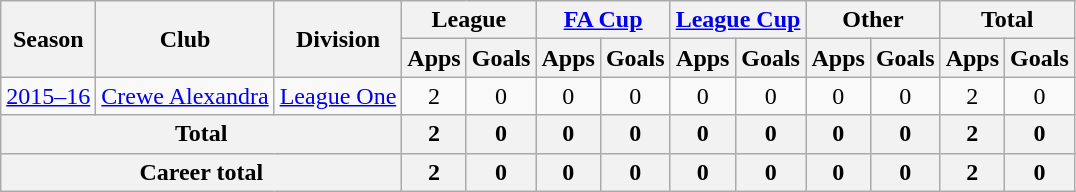<table class="wikitable" style="text-align:center;">
<tr>
<th rowspan="2">Season</th>
<th rowspan="2">Club</th>
<th rowspan="2">Division</th>
<th colspan="2">League</th>
<th colspan="2"><a href='#'>FA Cup</a></th>
<th colspan="2"><a href='#'>League Cup</a></th>
<th colspan="2">Other</th>
<th colspan="2">Total</th>
</tr>
<tr>
<th>Apps</th>
<th>Goals</th>
<th>Apps</th>
<th>Goals</th>
<th>Apps</th>
<th>Goals</th>
<th>Apps</th>
<th>Goals</th>
<th>Apps</th>
<th>Goals</th>
</tr>
<tr>
<td><a href='#'>2015–16</a></td>
<td><a href='#'>Crewe Alexandra</a></td>
<td><a href='#'>League One</a></td>
<td>2</td>
<td>0</td>
<td>0</td>
<td>0</td>
<td>0</td>
<td>0</td>
<td>0</td>
<td>0</td>
<td>2</td>
<td>0</td>
</tr>
<tr>
<th colspan="3">Total</th>
<th>2</th>
<th>0</th>
<th>0</th>
<th>0</th>
<th>0</th>
<th>0</th>
<th>0</th>
<th>0</th>
<th>2</th>
<th>0</th>
</tr>
<tr>
<th colspan="3">Career total</th>
<th>2</th>
<th>0</th>
<th>0</th>
<th>0</th>
<th>0</th>
<th>0</th>
<th>0</th>
<th>0</th>
<th>2</th>
<th>0</th>
</tr>
</table>
